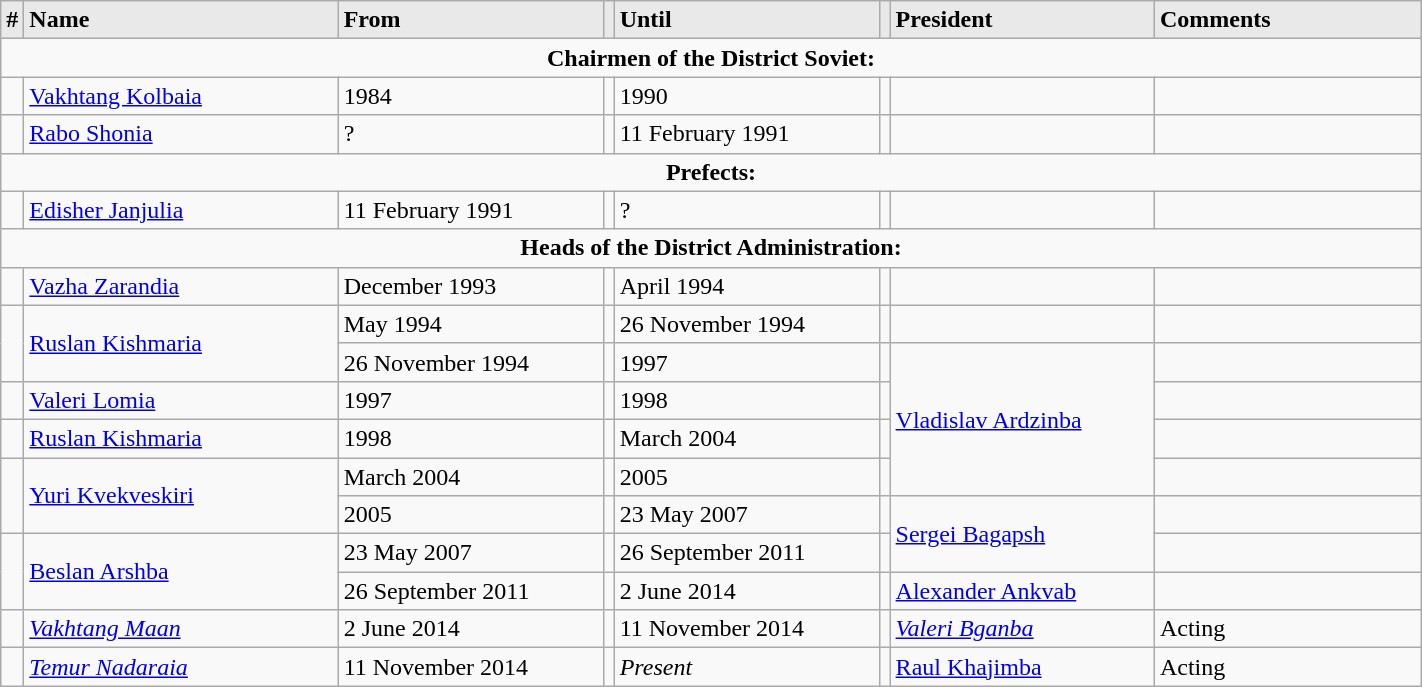<table class="wikitable" width=75% cellpadding="2">
<tr style="background-color:#E9E9E9; font-weight:bold" align=left>
<td>#</td>
<td width=240>Name</td>
<td width=200>From</td>
<td></td>
<td width=200>Until</td>
<td></td>
<td width=200>President</td>
<td width=200>Comments</td>
</tr>
<tr>
<td colspan=8 align=center><strong>Chairmen of the District Soviet:</strong></td>
</tr>
<tr>
<td></td>
<td><a href='#'>Vakhtang Kolbaia</a></td>
<td>1984</td>
<td></td>
<td>1990</td>
<td></td>
<td></td>
<td></td>
</tr>
<tr>
<td></td>
<td><a href='#'>Rabo Shonia</a></td>
<td>?</td>
<td></td>
<td>11 February 1991</td>
<td></td>
<td></td>
<td></td>
</tr>
<tr>
<td colspan=8 align=center><strong>Prefects:</strong></td>
</tr>
<tr>
<td></td>
<td><a href='#'>Edisher Janjulia</a></td>
<td>11 February 1991</td>
<td></td>
<td>?</td>
<td></td>
<td></td>
<td></td>
</tr>
<tr>
<td colspan=8 align=center><strong>Heads of the District Administration:</strong></td>
</tr>
<tr>
<td></td>
<td><a href='#'>Vazha Zarandia</a></td>
<td>December 1993</td>
<td></td>
<td>April 1994</td>
<td></td>
<td></td>
<td></td>
</tr>
<tr>
<td rowspan=2></td>
<td rowspan=2><a href='#'>Ruslan Kishmaria</a></td>
<td>May 1994</td>
<td></td>
<td>26 November 1994</td>
<td></td>
<td></td>
<td></td>
</tr>
<tr>
<td>26 November 1994</td>
<td></td>
<td>1997</td>
<td></td>
<td rowspan=4><a href='#'>Vladislav Ardzinba</a></td>
<td></td>
</tr>
<tr>
<td></td>
<td><a href='#'>Valeri Lomia</a></td>
<td>1997</td>
<td></td>
<td>1998</td>
<td></td>
<td></td>
</tr>
<tr>
<td></td>
<td><a href='#'>Ruslan Kishmaria</a></td>
<td>1998</td>
<td></td>
<td>March 2004</td>
<td></td>
<td></td>
</tr>
<tr>
<td rowspan=2></td>
<td rowspan=2><a href='#'>Yuri Kvekveskiri</a></td>
<td>March 2004</td>
<td></td>
<td>2005</td>
<td></td>
<td></td>
</tr>
<tr>
<td>2005</td>
<td></td>
<td>23 May 2007</td>
<td></td>
<td rowspan=2><a href='#'>Sergei Bagapsh</a></td>
<td></td>
</tr>
<tr>
<td rowspan=2></td>
<td rowspan=2><a href='#'>Beslan Arshba</a></td>
<td>23 May 2007</td>
<td></td>
<td>26 September 2011</td>
<td></td>
<td></td>
</tr>
<tr>
<td>26 September 2011</td>
<td></td>
<td>2 June 2014</td>
<td></td>
<td><a href='#'>Alexander Ankvab</a></td>
<td></td>
</tr>
<tr>
<td></td>
<td><em><a href='#'>Vakhtang Maan</a></em></td>
<td>2 June 2014</td>
<td></td>
<td>11 November 2014</td>
<td></td>
<td><em><a href='#'>Valeri Bganba</a></em></td>
<td>Acting</td>
</tr>
<tr>
<td></td>
<td><em><a href='#'>Temur Nadaraia</a></em></td>
<td>11 November 2014</td>
<td></td>
<td><em>Present</em></td>
<td></td>
<td><a href='#'>Raul Khajimba</a></td>
<td>Acting</td>
</tr>
</table>
